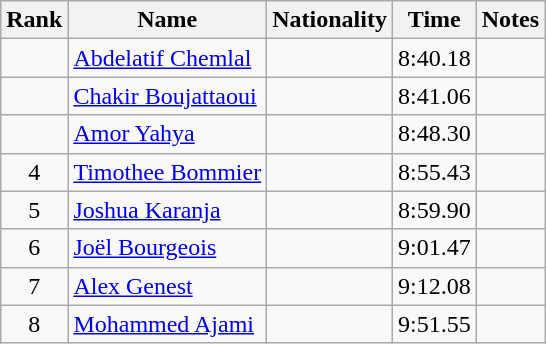<table class="wikitable sortable" style="text-align:center">
<tr>
<th>Rank</th>
<th>Name</th>
<th>Nationality</th>
<th>Time</th>
<th>Notes</th>
</tr>
<tr>
<td></td>
<td align=left><a href='#'>Abdelatif Chemlal</a></td>
<td align=left></td>
<td>8:40.18</td>
<td></td>
</tr>
<tr>
<td></td>
<td align=left><a href='#'>Chakir Boujattaoui</a></td>
<td align=left></td>
<td>8:41.06</td>
<td></td>
</tr>
<tr>
<td></td>
<td align=left><a href='#'>Amor Yahya</a></td>
<td align=left></td>
<td>8:48.30</td>
<td></td>
</tr>
<tr>
<td>4</td>
<td align=left><a href='#'>Timothee Bommier</a></td>
<td align=left></td>
<td>8:55.43</td>
<td></td>
</tr>
<tr>
<td>5</td>
<td align=left><a href='#'>Joshua Karanja</a></td>
<td align=left></td>
<td>8:59.90</td>
<td></td>
</tr>
<tr>
<td>6</td>
<td align=left><a href='#'>Joël Bourgeois</a></td>
<td align=left></td>
<td>9:01.47</td>
<td></td>
</tr>
<tr>
<td>7</td>
<td align=left><a href='#'>Alex Genest</a></td>
<td align=left></td>
<td>9:12.08</td>
<td></td>
</tr>
<tr>
<td>8</td>
<td align=left><a href='#'>Mohammed Ajami</a></td>
<td align=left></td>
<td>9:51.55</td>
<td></td>
</tr>
</table>
